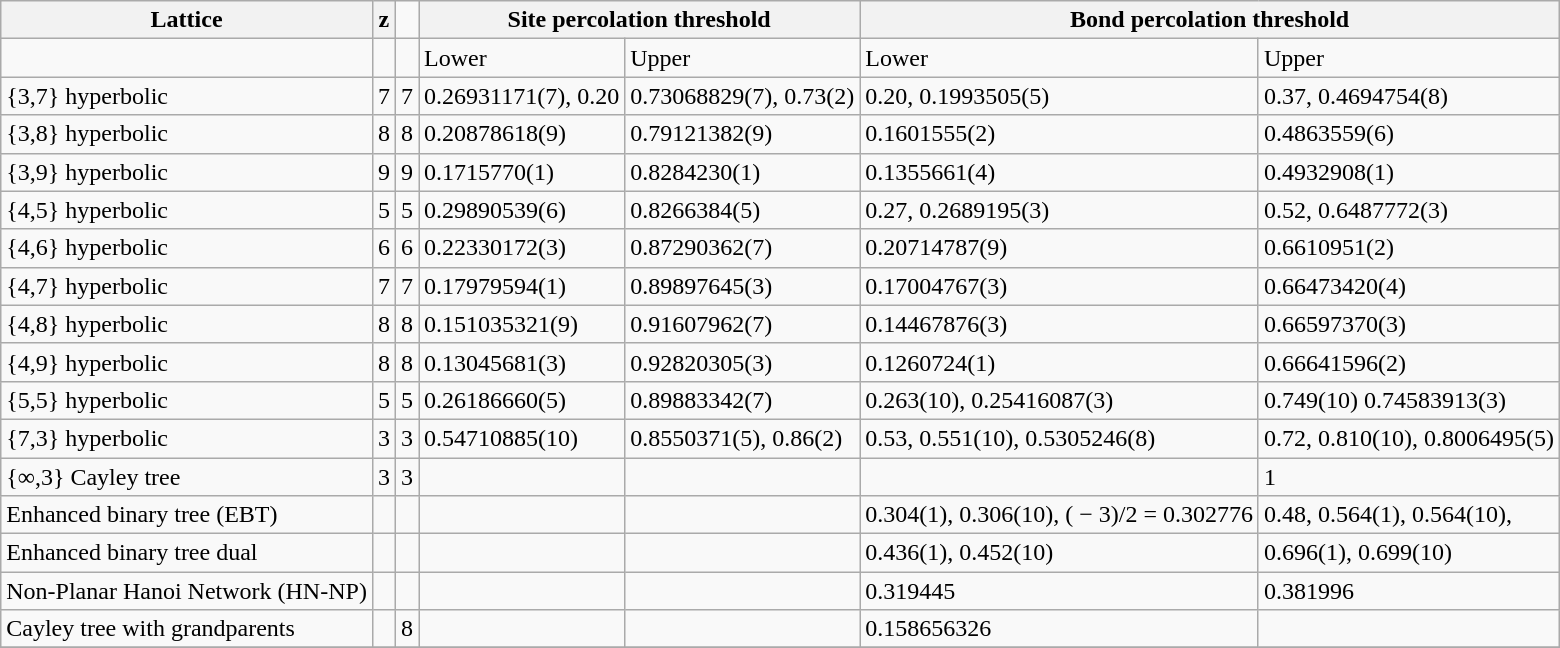<table class="wikitable">
<tr>
<th>Lattice</th>
<th>z</th>
<td></td>
<th colspan="2">Site percolation threshold</th>
<th colspan="2">Bond percolation threshold</th>
</tr>
<tr>
<td></td>
<td></td>
<td></td>
<td>Lower</td>
<td>Upper</td>
<td>Lower</td>
<td>Upper</td>
</tr>
<tr>
<td>{3,7} hyperbolic</td>
<td>7</td>
<td>7</td>
<td>0.26931171(7), 0.20</td>
<td>0.73068829(7), 0.73(2)</td>
<td>0.20, 0.1993505(5)</td>
<td>0.37, 0.4694754(8)</td>
</tr>
<tr>
<td>{3,8} hyperbolic</td>
<td>8</td>
<td>8</td>
<td>0.20878618(9)</td>
<td>0.79121382(9)</td>
<td>0.1601555(2)</td>
<td>0.4863559(6)</td>
</tr>
<tr>
<td>{3,9} hyperbolic</td>
<td>9</td>
<td>9</td>
<td>0.1715770(1)</td>
<td>0.8284230(1)</td>
<td>0.1355661(4)</td>
<td>0.4932908(1)</td>
</tr>
<tr>
<td>{4,5} hyperbolic</td>
<td>5</td>
<td>5</td>
<td>0.29890539(6)</td>
<td>0.8266384(5)</td>
<td>0.27, 0.2689195(3)</td>
<td>0.52, 0.6487772(3) </td>
</tr>
<tr>
<td>{4,6} hyperbolic</td>
<td>6</td>
<td>6</td>
<td>0.22330172(3)</td>
<td>0.87290362(7)</td>
<td>0.20714787(9)</td>
<td>0.6610951(2)</td>
</tr>
<tr>
<td>{4,7} hyperbolic</td>
<td>7</td>
<td>7</td>
<td>0.17979594(1)</td>
<td>0.89897645(3)</td>
<td>0.17004767(3)</td>
<td>0.66473420(4)</td>
</tr>
<tr>
<td>{4,8} hyperbolic</td>
<td>8</td>
<td>8</td>
<td>0.151035321(9)</td>
<td>0.91607962(7)</td>
<td>0.14467876(3)</td>
<td>0.66597370(3)</td>
</tr>
<tr>
<td>{4,9} hyperbolic</td>
<td>8</td>
<td>8</td>
<td>0.13045681(3)</td>
<td>0.92820305(3)</td>
<td>0.1260724(1)</td>
<td>0.66641596(2)</td>
</tr>
<tr>
<td>{5,5} hyperbolic</td>
<td>5</td>
<td>5</td>
<td>0.26186660(5)</td>
<td>0.89883342(7)</td>
<td>0.263(10), 0.25416087(3)</td>
<td>0.749(10) 0.74583913(3)</td>
</tr>
<tr>
<td>{7,3} hyperbolic</td>
<td>3</td>
<td>3</td>
<td>0.54710885(10)</td>
<td>0.8550371(5), 0.86(2)</td>
<td>0.53, 0.551(10), 0.5305246(8)</td>
<td>0.72, 0.810(10), 0.8006495(5)</td>
</tr>
<tr>
<td>{∞,3} Cayley tree</td>
<td>3</td>
<td>3</td>
<td></td>
<td></td>
<td></td>
<td>1</td>
</tr>
<tr>
<td>Enhanced binary tree (EBT)</td>
<td></td>
<td></td>
<td></td>
<td></td>
<td>0.304(1), 0.306(10), ( − 3)/2 = 0.302776</td>
<td>0.48, 0.564(1), 0.564(10), </td>
</tr>
<tr>
<td>Enhanced binary tree dual</td>
<td></td>
<td></td>
<td></td>
<td></td>
<td>0.436(1), 0.452(10)</td>
<td>0.696(1), 0.699(10)</td>
</tr>
<tr>
<td>Non-Planar Hanoi Network (HN-NP)</td>
<td></td>
<td></td>
<td></td>
<td></td>
<td>0.319445</td>
<td>0.381996</td>
</tr>
<tr>
<td>Cayley tree with grandparents</td>
<td></td>
<td>8</td>
<td></td>
<td></td>
<td>0.158656326</td>
<td></td>
</tr>
<tr>
</tr>
</table>
